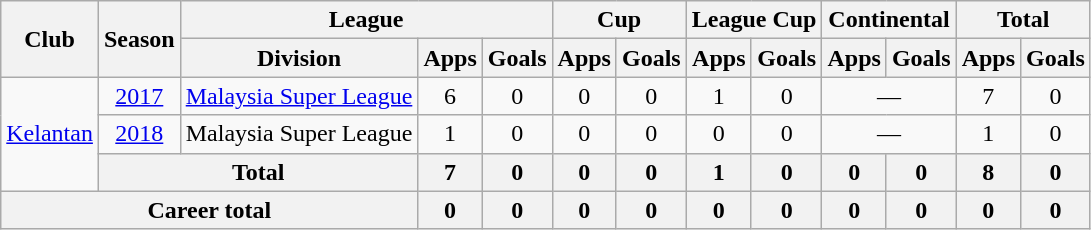<table class=wikitable style="text-align:center">
<tr>
<th rowspan=2>Club</th>
<th rowspan=2>Season</th>
<th colspan=3>League</th>
<th colspan=2>Cup</th>
<th colspan=2>League Cup</th>
<th colspan=2>Continental</th>
<th colspan=2>Total</th>
</tr>
<tr>
<th>Division</th>
<th>Apps</th>
<th>Goals</th>
<th>Apps</th>
<th>Goals</th>
<th>Apps</th>
<th>Goals</th>
<th>Apps</th>
<th>Goals</th>
<th>Apps</th>
<th>Goals</th>
</tr>
<tr>
<td rowspan="3"><a href='#'>Kelantan</a></td>
<td><a href='#'>2017</a></td>
<td><a href='#'>Malaysia Super League</a></td>
<td>6</td>
<td>0</td>
<td>0</td>
<td>0</td>
<td>1</td>
<td>0</td>
<td colspan="2">—</td>
<td>7</td>
<td>0</td>
</tr>
<tr>
<td><a href='#'>2018</a></td>
<td>Malaysia Super League</td>
<td>1</td>
<td>0</td>
<td>0</td>
<td>0</td>
<td>0</td>
<td>0</td>
<td colspan="2">—</td>
<td>1</td>
<td>0</td>
</tr>
<tr>
<th colspan=2>Total</th>
<th>7</th>
<th>0</th>
<th>0</th>
<th>0</th>
<th>1</th>
<th>0</th>
<th>0</th>
<th>0</th>
<th>8</th>
<th>0</th>
</tr>
<tr>
<th colspan=3>Career total</th>
<th>0</th>
<th>0</th>
<th>0</th>
<th>0</th>
<th>0</th>
<th>0</th>
<th>0</th>
<th>0</th>
<th>0</th>
<th>0</th>
</tr>
</table>
